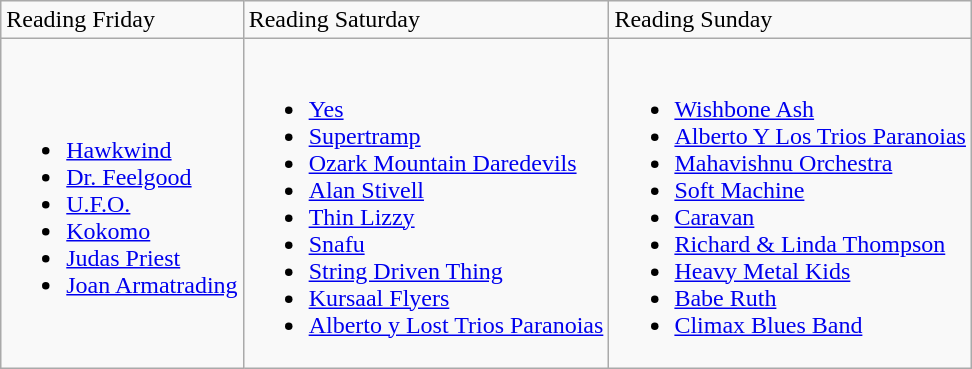<table class="wikitable">
<tr>
<td>Reading Friday</td>
<td>Reading Saturday</td>
<td>Reading Sunday</td>
</tr>
<tr>
<td><br><ul><li><a href='#'>Hawkwind</a></li><li><a href='#'>Dr. Feelgood</a></li><li><a href='#'>U.F.O.</a></li><li><a href='#'>Kokomo</a></li><li><a href='#'>Judas Priest</a></li><li><a href='#'>Joan Armatrading</a></li></ul></td>
<td><br><ul><li><a href='#'>Yes</a></li><li><a href='#'>Supertramp</a></li><li><a href='#'>Ozark Mountain Daredevils</a></li><li><a href='#'>Alan Stivell</a></li><li><a href='#'>Thin Lizzy</a></li><li><a href='#'>Snafu</a></li><li><a href='#'>String Driven Thing</a></li><li><a href='#'>Kursaal Flyers</a></li><li><a href='#'>Alberto y Lost Trios Paranoias</a></li></ul></td>
<td><br><ul><li><a href='#'>Wishbone Ash</a></li><li><a href='#'>Alberto Y Los Trios Paranoias</a></li><li><a href='#'>Mahavishnu Orchestra</a></li><li><a href='#'>Soft Machine</a></li><li><a href='#'>Caravan</a></li><li><a href='#'>Richard & Linda Thompson</a></li><li><a href='#'>Heavy Metal Kids</a></li><li><a href='#'>Babe Ruth</a></li><li><a href='#'>Climax Blues Band</a></li></ul></td>
</tr>
</table>
